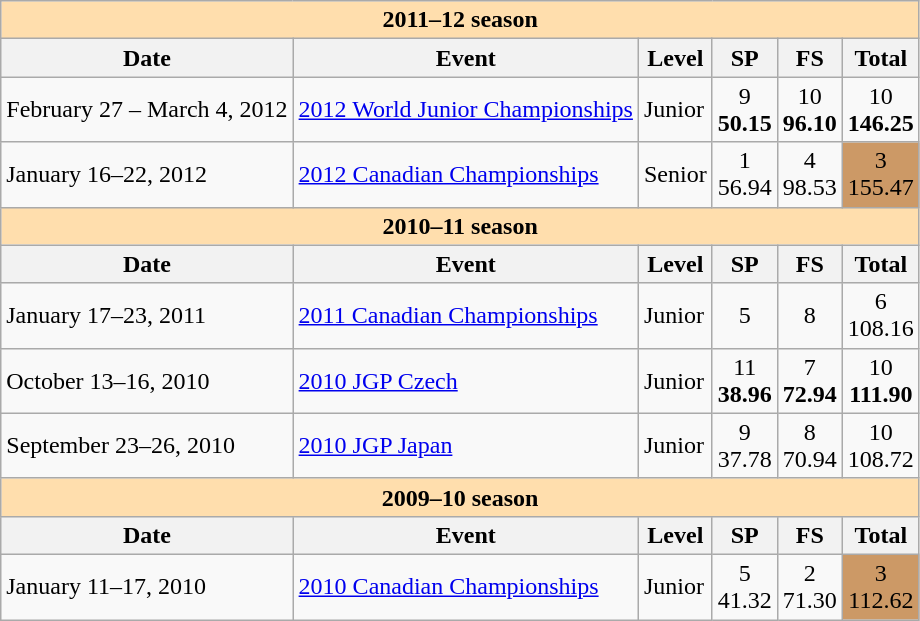<table class="wikitable">
<tr>
<th style="background-color: #ffdead; " colspan=6 align=center>2011–12 season</th>
</tr>
<tr>
<th>Date</th>
<th>Event</th>
<th>Level</th>
<th>SP</th>
<th>FS</th>
<th>Total</th>
</tr>
<tr>
<td>February 27 – March 4, 2012</td>
<td><a href='#'>2012 World Junior Championships</a></td>
<td>Junior</td>
<td align=center>9 <br> <strong>50.15</strong></td>
<td align=center>10 <br> <strong>96.10</strong></td>
<td align=center>10 <br> <strong>146.25</strong></td>
</tr>
<tr>
<td>January 16–22, 2012</td>
<td><a href='#'>2012 Canadian Championships</a></td>
<td>Senior</td>
<td align=center>1 <br> 56.94</td>
<td align=center>4 <br> 98.53</td>
<td align=center bgcolor="cc9966">3 <br> 155.47</td>
</tr>
<tr>
<th colspan="6" style="background-color: #ffdead; " align="center">2010–11 season</th>
</tr>
<tr>
<th>Date</th>
<th>Event</th>
<th>Level</th>
<th>SP</th>
<th>FS</th>
<th>Total</th>
</tr>
<tr>
<td>January 17–23, 2011</td>
<td><a href='#'>2011 Canadian Championships</a></td>
<td>Junior</td>
<td align=center>5 <br></td>
<td align=center>8 <br></td>
<td align=center>6 <br> 108.16</td>
</tr>
<tr>
<td>October 13–16, 2010</td>
<td><a href='#'>2010 JGP Czech</a></td>
<td>Junior</td>
<td align=center>11 <br> <strong>38.96</strong></td>
<td align=center>7 <br> <strong>72.94</strong></td>
<td align=center>10 <br> <strong>111.90</strong></td>
</tr>
<tr>
<td>September 23–26, 2010</td>
<td><a href='#'>2010 JGP Japan</a></td>
<td>Junior</td>
<td align=center>9 <br> 37.78</td>
<td align=center>8 <br> 70.94</td>
<td align=center>10 <br> 108.72</td>
</tr>
<tr>
<th colspan="6" style="background-color: #ffdead; " align="center">2009–10 season</th>
</tr>
<tr>
<th>Date</th>
<th>Event</th>
<th>Level</th>
<th>SP</th>
<th>FS</th>
<th>Total</th>
</tr>
<tr>
<td>January 11–17, 2010</td>
<td><a href='#'>2010 Canadian Championships</a></td>
<td>Junior</td>
<td align=center>5 <br> 41.32</td>
<td align=center>2 <br> 71.30</td>
<td align=center bgcolor="cc9966">3 <br> 112.62</td>
</tr>
</table>
